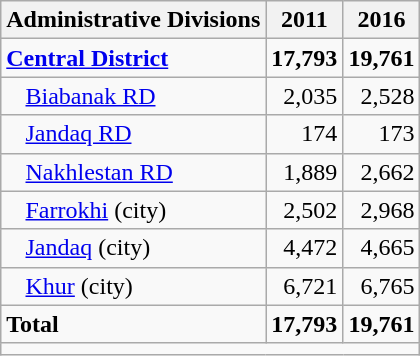<table class="wikitable">
<tr>
<th>Administrative Divisions</th>
<th>2011</th>
<th>2016</th>
</tr>
<tr>
<td><strong><a href='#'>Central District</a></strong></td>
<td style="text-align: right;"><strong>17,793</strong></td>
<td style="text-align: right;"><strong>19,761</strong></td>
</tr>
<tr>
<td style="padding-left: 1em;"><a href='#'>Biabanak RD</a></td>
<td style="text-align: right;">2,035</td>
<td style="text-align: right;">2,528</td>
</tr>
<tr>
<td style="padding-left: 1em;"><a href='#'>Jandaq RD</a></td>
<td style="text-align: right;">174</td>
<td style="text-align: right;">173</td>
</tr>
<tr>
<td style="padding-left: 1em;"><a href='#'>Nakhlestan RD</a></td>
<td style="text-align: right;">1,889</td>
<td style="text-align: right;">2,662</td>
</tr>
<tr>
<td style="padding-left: 1em;"><a href='#'>Farrokhi</a> (city)</td>
<td style="text-align: right;">2,502</td>
<td style="text-align: right;">2,968</td>
</tr>
<tr>
<td style="padding-left: 1em;"><a href='#'>Jandaq</a> (city)</td>
<td style="text-align: right;">4,472</td>
<td style="text-align: right;">4,665</td>
</tr>
<tr>
<td style="padding-left: 1em;"><a href='#'>Khur</a> (city)</td>
<td style="text-align: right;">6,721</td>
<td style="text-align: right;">6,765</td>
</tr>
<tr>
<td><strong>Total</strong></td>
<td style="text-align: right;"><strong>17,793</strong></td>
<td style="text-align: right;"><strong>19,761</strong></td>
</tr>
<tr>
<td colspan=3></td>
</tr>
</table>
